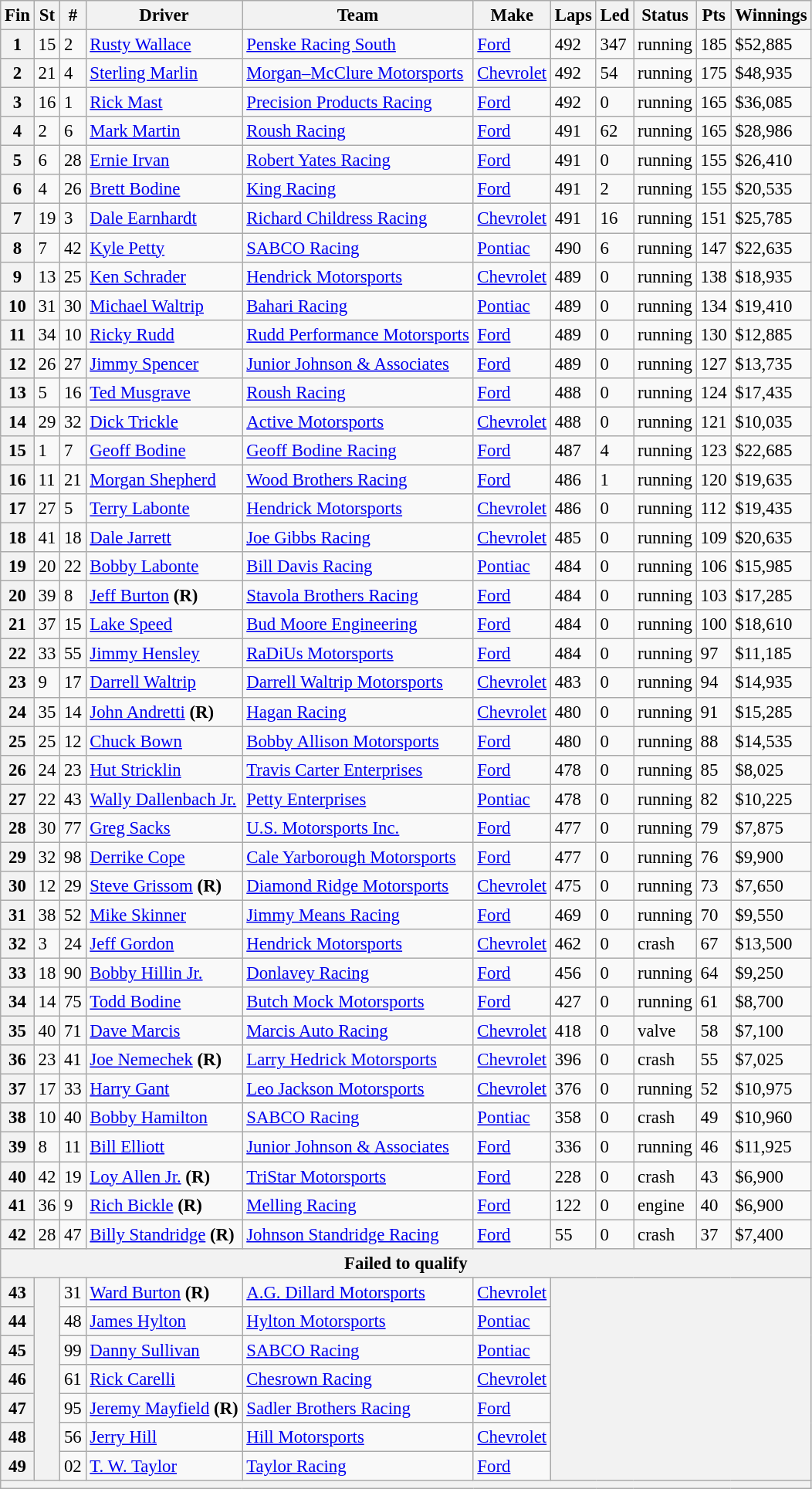<table class="wikitable" style="font-size:95%">
<tr>
<th>Fin</th>
<th>St</th>
<th>#</th>
<th>Driver</th>
<th>Team</th>
<th>Make</th>
<th>Laps</th>
<th>Led</th>
<th>Status</th>
<th>Pts</th>
<th>Winnings</th>
</tr>
<tr>
<th>1</th>
<td>15</td>
<td>2</td>
<td><a href='#'>Rusty Wallace</a></td>
<td><a href='#'>Penske Racing South</a></td>
<td><a href='#'>Ford</a></td>
<td>492</td>
<td>347</td>
<td>running</td>
<td>185</td>
<td>$52,885</td>
</tr>
<tr>
<th>2</th>
<td>21</td>
<td>4</td>
<td><a href='#'>Sterling Marlin</a></td>
<td><a href='#'>Morgan–McClure Motorsports</a></td>
<td><a href='#'>Chevrolet</a></td>
<td>492</td>
<td>54</td>
<td>running</td>
<td>175</td>
<td>$48,935</td>
</tr>
<tr>
<th>3</th>
<td>16</td>
<td>1</td>
<td><a href='#'>Rick Mast</a></td>
<td><a href='#'>Precision Products Racing</a></td>
<td><a href='#'>Ford</a></td>
<td>492</td>
<td>0</td>
<td>running</td>
<td>165</td>
<td>$36,085</td>
</tr>
<tr>
<th>4</th>
<td>2</td>
<td>6</td>
<td><a href='#'>Mark Martin</a></td>
<td><a href='#'>Roush Racing</a></td>
<td><a href='#'>Ford</a></td>
<td>491</td>
<td>62</td>
<td>running</td>
<td>165</td>
<td>$28,986</td>
</tr>
<tr>
<th>5</th>
<td>6</td>
<td>28</td>
<td><a href='#'>Ernie Irvan</a></td>
<td><a href='#'>Robert Yates Racing</a></td>
<td><a href='#'>Ford</a></td>
<td>491</td>
<td>0</td>
<td>running</td>
<td>155</td>
<td>$26,410</td>
</tr>
<tr>
<th>6</th>
<td>4</td>
<td>26</td>
<td><a href='#'>Brett Bodine</a></td>
<td><a href='#'>King Racing</a></td>
<td><a href='#'>Ford</a></td>
<td>491</td>
<td>2</td>
<td>running</td>
<td>155</td>
<td>$20,535</td>
</tr>
<tr>
<th>7</th>
<td>19</td>
<td>3</td>
<td><a href='#'>Dale Earnhardt</a></td>
<td><a href='#'>Richard Childress Racing</a></td>
<td><a href='#'>Chevrolet</a></td>
<td>491</td>
<td>16</td>
<td>running</td>
<td>151</td>
<td>$25,785</td>
</tr>
<tr>
<th>8</th>
<td>7</td>
<td>42</td>
<td><a href='#'>Kyle Petty</a></td>
<td><a href='#'>SABCO Racing</a></td>
<td><a href='#'>Pontiac</a></td>
<td>490</td>
<td>6</td>
<td>running</td>
<td>147</td>
<td>$22,635</td>
</tr>
<tr>
<th>9</th>
<td>13</td>
<td>25</td>
<td><a href='#'>Ken Schrader</a></td>
<td><a href='#'>Hendrick Motorsports</a></td>
<td><a href='#'>Chevrolet</a></td>
<td>489</td>
<td>0</td>
<td>running</td>
<td>138</td>
<td>$18,935</td>
</tr>
<tr>
<th>10</th>
<td>31</td>
<td>30</td>
<td><a href='#'>Michael Waltrip</a></td>
<td><a href='#'>Bahari Racing</a></td>
<td><a href='#'>Pontiac</a></td>
<td>489</td>
<td>0</td>
<td>running</td>
<td>134</td>
<td>$19,410</td>
</tr>
<tr>
<th>11</th>
<td>34</td>
<td>10</td>
<td><a href='#'>Ricky Rudd</a></td>
<td><a href='#'>Rudd Performance Motorsports</a></td>
<td><a href='#'>Ford</a></td>
<td>489</td>
<td>0</td>
<td>running</td>
<td>130</td>
<td>$12,885</td>
</tr>
<tr>
<th>12</th>
<td>26</td>
<td>27</td>
<td><a href='#'>Jimmy Spencer</a></td>
<td><a href='#'>Junior Johnson & Associates</a></td>
<td><a href='#'>Ford</a></td>
<td>489</td>
<td>0</td>
<td>running</td>
<td>127</td>
<td>$13,735</td>
</tr>
<tr>
<th>13</th>
<td>5</td>
<td>16</td>
<td><a href='#'>Ted Musgrave</a></td>
<td><a href='#'>Roush Racing</a></td>
<td><a href='#'>Ford</a></td>
<td>488</td>
<td>0</td>
<td>running</td>
<td>124</td>
<td>$17,435</td>
</tr>
<tr>
<th>14</th>
<td>29</td>
<td>32</td>
<td><a href='#'>Dick Trickle</a></td>
<td><a href='#'>Active Motorsports</a></td>
<td><a href='#'>Chevrolet</a></td>
<td>488</td>
<td>0</td>
<td>running</td>
<td>121</td>
<td>$10,035</td>
</tr>
<tr>
<th>15</th>
<td>1</td>
<td>7</td>
<td><a href='#'>Geoff Bodine</a></td>
<td><a href='#'>Geoff Bodine Racing</a></td>
<td><a href='#'>Ford</a></td>
<td>487</td>
<td>4</td>
<td>running</td>
<td>123</td>
<td>$22,685</td>
</tr>
<tr>
<th>16</th>
<td>11</td>
<td>21</td>
<td><a href='#'>Morgan Shepherd</a></td>
<td><a href='#'>Wood Brothers Racing</a></td>
<td><a href='#'>Ford</a></td>
<td>486</td>
<td>1</td>
<td>running</td>
<td>120</td>
<td>$19,635</td>
</tr>
<tr>
<th>17</th>
<td>27</td>
<td>5</td>
<td><a href='#'>Terry Labonte</a></td>
<td><a href='#'>Hendrick Motorsports</a></td>
<td><a href='#'>Chevrolet</a></td>
<td>486</td>
<td>0</td>
<td>running</td>
<td>112</td>
<td>$19,435</td>
</tr>
<tr>
<th>18</th>
<td>41</td>
<td>18</td>
<td><a href='#'>Dale Jarrett</a></td>
<td><a href='#'>Joe Gibbs Racing</a></td>
<td><a href='#'>Chevrolet</a></td>
<td>485</td>
<td>0</td>
<td>running</td>
<td>109</td>
<td>$20,635</td>
</tr>
<tr>
<th>19</th>
<td>20</td>
<td>22</td>
<td><a href='#'>Bobby Labonte</a></td>
<td><a href='#'>Bill Davis Racing</a></td>
<td><a href='#'>Pontiac</a></td>
<td>484</td>
<td>0</td>
<td>running</td>
<td>106</td>
<td>$15,985</td>
</tr>
<tr>
<th>20</th>
<td>39</td>
<td>8</td>
<td><a href='#'>Jeff Burton</a> <strong>(R)</strong></td>
<td><a href='#'>Stavola Brothers Racing</a></td>
<td><a href='#'>Ford</a></td>
<td>484</td>
<td>0</td>
<td>running</td>
<td>103</td>
<td>$17,285</td>
</tr>
<tr>
<th>21</th>
<td>37</td>
<td>15</td>
<td><a href='#'>Lake Speed</a></td>
<td><a href='#'>Bud Moore Engineering</a></td>
<td><a href='#'>Ford</a></td>
<td>484</td>
<td>0</td>
<td>running</td>
<td>100</td>
<td>$18,610</td>
</tr>
<tr>
<th>22</th>
<td>33</td>
<td>55</td>
<td><a href='#'>Jimmy Hensley</a></td>
<td><a href='#'>RaDiUs Motorsports</a></td>
<td><a href='#'>Ford</a></td>
<td>484</td>
<td>0</td>
<td>running</td>
<td>97</td>
<td>$11,185</td>
</tr>
<tr>
<th>23</th>
<td>9</td>
<td>17</td>
<td><a href='#'>Darrell Waltrip</a></td>
<td><a href='#'>Darrell Waltrip Motorsports</a></td>
<td><a href='#'>Chevrolet</a></td>
<td>483</td>
<td>0</td>
<td>running</td>
<td>94</td>
<td>$14,935</td>
</tr>
<tr>
<th>24</th>
<td>35</td>
<td>14</td>
<td><a href='#'>John Andretti</a> <strong>(R)</strong></td>
<td><a href='#'>Hagan Racing</a></td>
<td><a href='#'>Chevrolet</a></td>
<td>480</td>
<td>0</td>
<td>running</td>
<td>91</td>
<td>$15,285</td>
</tr>
<tr>
<th>25</th>
<td>25</td>
<td>12</td>
<td><a href='#'>Chuck Bown</a></td>
<td><a href='#'>Bobby Allison Motorsports</a></td>
<td><a href='#'>Ford</a></td>
<td>480</td>
<td>0</td>
<td>running</td>
<td>88</td>
<td>$14,535</td>
</tr>
<tr>
<th>26</th>
<td>24</td>
<td>23</td>
<td><a href='#'>Hut Stricklin</a></td>
<td><a href='#'>Travis Carter Enterprises</a></td>
<td><a href='#'>Ford</a></td>
<td>478</td>
<td>0</td>
<td>running</td>
<td>85</td>
<td>$8,025</td>
</tr>
<tr>
<th>27</th>
<td>22</td>
<td>43</td>
<td><a href='#'>Wally Dallenbach Jr.</a></td>
<td><a href='#'>Petty Enterprises</a></td>
<td><a href='#'>Pontiac</a></td>
<td>478</td>
<td>0</td>
<td>running</td>
<td>82</td>
<td>$10,225</td>
</tr>
<tr>
<th>28</th>
<td>30</td>
<td>77</td>
<td><a href='#'>Greg Sacks</a></td>
<td><a href='#'>U.S. Motorsports Inc.</a></td>
<td><a href='#'>Ford</a></td>
<td>477</td>
<td>0</td>
<td>running</td>
<td>79</td>
<td>$7,875</td>
</tr>
<tr>
<th>29</th>
<td>32</td>
<td>98</td>
<td><a href='#'>Derrike Cope</a></td>
<td><a href='#'>Cale Yarborough Motorsports</a></td>
<td><a href='#'>Ford</a></td>
<td>477</td>
<td>0</td>
<td>running</td>
<td>76</td>
<td>$9,900</td>
</tr>
<tr>
<th>30</th>
<td>12</td>
<td>29</td>
<td><a href='#'>Steve Grissom</a> <strong>(R)</strong></td>
<td><a href='#'>Diamond Ridge Motorsports</a></td>
<td><a href='#'>Chevrolet</a></td>
<td>475</td>
<td>0</td>
<td>running</td>
<td>73</td>
<td>$7,650</td>
</tr>
<tr>
<th>31</th>
<td>38</td>
<td>52</td>
<td><a href='#'>Mike Skinner</a></td>
<td><a href='#'>Jimmy Means Racing</a></td>
<td><a href='#'>Ford</a></td>
<td>469</td>
<td>0</td>
<td>running</td>
<td>70</td>
<td>$9,550</td>
</tr>
<tr>
<th>32</th>
<td>3</td>
<td>24</td>
<td><a href='#'>Jeff Gordon</a></td>
<td><a href='#'>Hendrick Motorsports</a></td>
<td><a href='#'>Chevrolet</a></td>
<td>462</td>
<td>0</td>
<td>crash</td>
<td>67</td>
<td>$13,500</td>
</tr>
<tr>
<th>33</th>
<td>18</td>
<td>90</td>
<td><a href='#'>Bobby Hillin Jr.</a></td>
<td><a href='#'>Donlavey Racing</a></td>
<td><a href='#'>Ford</a></td>
<td>456</td>
<td>0</td>
<td>running</td>
<td>64</td>
<td>$9,250</td>
</tr>
<tr>
<th>34</th>
<td>14</td>
<td>75</td>
<td><a href='#'>Todd Bodine</a></td>
<td><a href='#'>Butch Mock Motorsports</a></td>
<td><a href='#'>Ford</a></td>
<td>427</td>
<td>0</td>
<td>running</td>
<td>61</td>
<td>$8,700</td>
</tr>
<tr>
<th>35</th>
<td>40</td>
<td>71</td>
<td><a href='#'>Dave Marcis</a></td>
<td><a href='#'>Marcis Auto Racing</a></td>
<td><a href='#'>Chevrolet</a></td>
<td>418</td>
<td>0</td>
<td>valve</td>
<td>58</td>
<td>$7,100</td>
</tr>
<tr>
<th>36</th>
<td>23</td>
<td>41</td>
<td><a href='#'>Joe Nemechek</a> <strong>(R)</strong></td>
<td><a href='#'>Larry Hedrick Motorsports</a></td>
<td><a href='#'>Chevrolet</a></td>
<td>396</td>
<td>0</td>
<td>crash</td>
<td>55</td>
<td>$7,025</td>
</tr>
<tr>
<th>37</th>
<td>17</td>
<td>33</td>
<td><a href='#'>Harry Gant</a></td>
<td><a href='#'>Leo Jackson Motorsports</a></td>
<td><a href='#'>Chevrolet</a></td>
<td>376</td>
<td>0</td>
<td>running</td>
<td>52</td>
<td>$10,975</td>
</tr>
<tr>
<th>38</th>
<td>10</td>
<td>40</td>
<td><a href='#'>Bobby Hamilton</a></td>
<td><a href='#'>SABCO Racing</a></td>
<td><a href='#'>Pontiac</a></td>
<td>358</td>
<td>0</td>
<td>crash</td>
<td>49</td>
<td>$10,960</td>
</tr>
<tr>
<th>39</th>
<td>8</td>
<td>11</td>
<td><a href='#'>Bill Elliott</a></td>
<td><a href='#'>Junior Johnson & Associates</a></td>
<td><a href='#'>Ford</a></td>
<td>336</td>
<td>0</td>
<td>running</td>
<td>46</td>
<td>$11,925</td>
</tr>
<tr>
<th>40</th>
<td>42</td>
<td>19</td>
<td><a href='#'>Loy Allen Jr.</a> <strong>(R)</strong></td>
<td><a href='#'>TriStar Motorsports</a></td>
<td><a href='#'>Ford</a></td>
<td>228</td>
<td>0</td>
<td>crash</td>
<td>43</td>
<td>$6,900</td>
</tr>
<tr>
<th>41</th>
<td>36</td>
<td>9</td>
<td><a href='#'>Rich Bickle</a> <strong>(R)</strong></td>
<td><a href='#'>Melling Racing</a></td>
<td><a href='#'>Ford</a></td>
<td>122</td>
<td>0</td>
<td>engine</td>
<td>40</td>
<td>$6,900</td>
</tr>
<tr>
<th>42</th>
<td>28</td>
<td>47</td>
<td><a href='#'>Billy Standridge</a> <strong>(R)</strong></td>
<td><a href='#'>Johnson Standridge Racing</a></td>
<td><a href='#'>Ford</a></td>
<td>55</td>
<td>0</td>
<td>crash</td>
<td>37</td>
<td>$7,400</td>
</tr>
<tr>
<th colspan="11">Failed to qualify</th>
</tr>
<tr>
<th>43</th>
<th rowspan="7"></th>
<td>31</td>
<td><a href='#'>Ward Burton</a> <strong>(R)</strong></td>
<td><a href='#'>A.G. Dillard Motorsports</a></td>
<td><a href='#'>Chevrolet</a></td>
<th colspan="5" rowspan="7"></th>
</tr>
<tr>
<th>44</th>
<td>48</td>
<td><a href='#'>James Hylton</a></td>
<td><a href='#'>Hylton Motorsports</a></td>
<td><a href='#'>Pontiac</a></td>
</tr>
<tr>
<th>45</th>
<td>99</td>
<td><a href='#'>Danny Sullivan</a></td>
<td><a href='#'>SABCO Racing</a></td>
<td><a href='#'>Pontiac</a></td>
</tr>
<tr>
<th>46</th>
<td>61</td>
<td><a href='#'>Rick Carelli</a></td>
<td><a href='#'>Chesrown Racing</a></td>
<td><a href='#'>Chevrolet</a></td>
</tr>
<tr>
<th>47</th>
<td>95</td>
<td><a href='#'>Jeremy Mayfield</a> <strong>(R)</strong></td>
<td><a href='#'>Sadler Brothers Racing</a></td>
<td><a href='#'>Ford</a></td>
</tr>
<tr>
<th>48</th>
<td>56</td>
<td><a href='#'>Jerry Hill</a></td>
<td><a href='#'>Hill Motorsports</a></td>
<td><a href='#'>Chevrolet</a></td>
</tr>
<tr>
<th>49</th>
<td>02</td>
<td><a href='#'>T. W. Taylor</a></td>
<td><a href='#'>Taylor Racing</a></td>
<td><a href='#'>Ford</a></td>
</tr>
<tr>
<th colspan="11"></th>
</tr>
</table>
